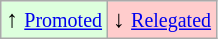<table class="wikitable" align="center">
<tr>
<td style="background:#ddffdd">↑ <small><a href='#'>Promoted</a></small></td>
<td style="background:#ffcccc">↓ <small><a href='#'>Relegated</a></small></td>
</tr>
</table>
